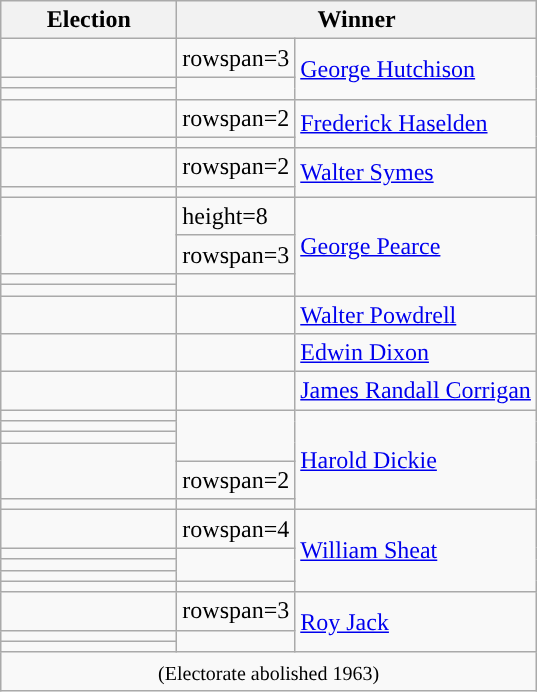<table class=wikitable>
<tr>
<th width=110>Election</th>
<th width=175 colspan=2>Winner</th>
</tr>
<tr>
<td></td>
<td>rowspan=3 </td>
<td rowspan=3><a href='#'>George Hutchison</a></td>
</tr>
<tr>
<td></td>
</tr>
<tr>
<td></td>
</tr>
<tr>
<td></td>
<td>rowspan=2 </td>
<td rowspan=2><a href='#'>Frederick Haselden</a></td>
</tr>
<tr>
<td></td>
</tr>
<tr>
<td></td>
<td>rowspan=2 </td>
<td rowspan=2><a href='#'>Walter Symes</a></td>
</tr>
<tr>
<td></td>
</tr>
<tr>
<td rowspan=2></td>
<td>height=8 </td>
<td rowspan=4><a href='#'>George Pearce</a></td>
</tr>
<tr>
<td>rowspan=3 </td>
</tr>
<tr>
<td></td>
</tr>
<tr>
<td></td>
</tr>
<tr>
<td></td>
<td></td>
<td><a href='#'>Walter Powdrell</a></td>
</tr>
<tr>
<td></td>
<td></td>
<td><a href='#'>Edwin Dixon</a></td>
</tr>
<tr>
<td></td>
<td></td>
<td><a href='#'>James Randall Corrigan</a></td>
</tr>
<tr>
<td></td>
<td rowspan=3 style="border-bottom:solid 0 grey; background:"></td>
<td rowspan=6><a href='#'>Harold Dickie</a></td>
</tr>
<tr>
<td></td>
</tr>
<tr>
<td></td>
</tr>
<tr>
<td rowspan=2></td>
<td height=5 style="border-top:solid 0 grey; background:"></td>
</tr>
<tr>
<td>rowspan=2 </td>
</tr>
<tr>
<td></td>
</tr>
<tr>
<td></td>
<td>rowspan=4 </td>
<td rowspan=5><a href='#'>William Sheat</a></td>
</tr>
<tr>
<td></td>
</tr>
<tr>
<td></td>
</tr>
<tr>
<td></td>
</tr>
<tr>
<td></td>
<td></td>
</tr>
<tr>
<td></td>
<td>rowspan=3 </td>
<td rowspan=3><a href='#'>Roy Jack</a></td>
</tr>
<tr>
<td></td>
</tr>
<tr>
<td></td>
</tr>
<tr>
<td colspan=3 align=center><small>(Electorate abolished 1963)</small></td>
</tr>
</table>
